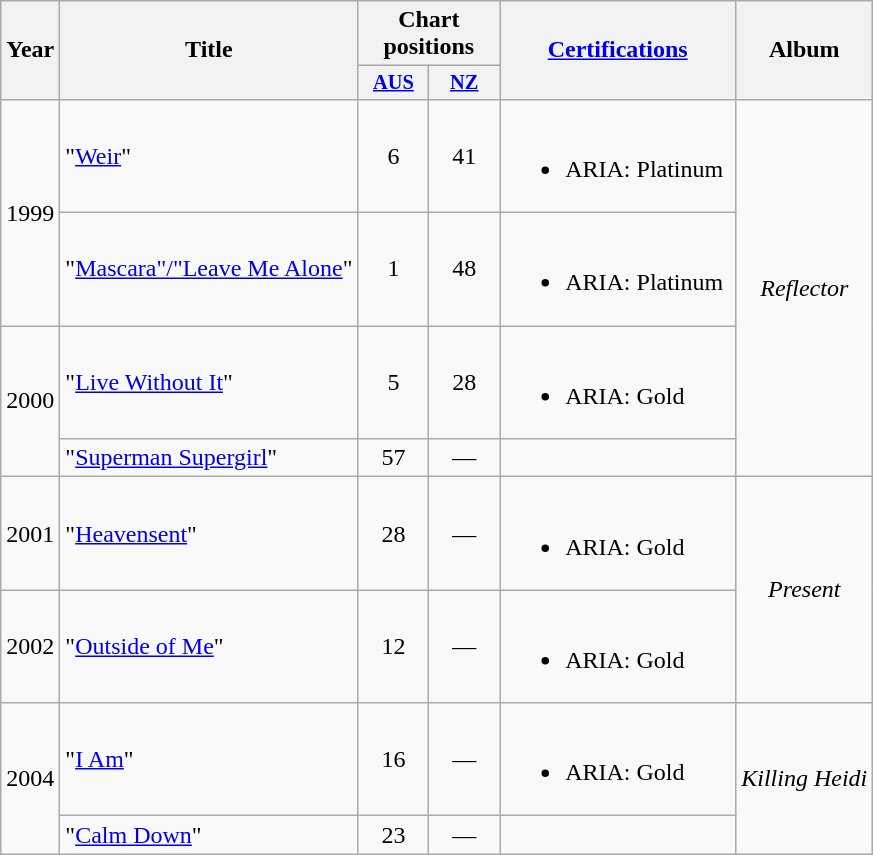<table class="wikitable">
<tr>
<th rowspan="2">Year</th>
<th rowspan="2">Title</th>
<th colspan="2">Chart positions</th>
<th rowspan="2" width="150"><a href='#'>Certifications</a></th>
<th rowspan="2">Album</th>
</tr>
<tr>
<th style="width:3em;font-size:85%"><a href='#'>AUS</a><br></th>
<th style="width:3em;font-size:85%"><a href='#'>NZ</a><br></th>
</tr>
<tr>
<td align="center" rowspan=2>1999</td>
<td align="left">"<a href='#'>Weir</a>"</td>
<td align="center">6</td>
<td align="center">41</td>
<td><br><ul><li>ARIA: Platinum</li></ul></td>
<td align="center" rowspan=4><em>Reflector</em></td>
</tr>
<tr>
<td align="left">"<a href='#'>Mascara"/"Leave Me Alone</a>"</td>
<td align="center">1</td>
<td align="center">48</td>
<td><br><ul><li>ARIA: Platinum</li></ul></td>
</tr>
<tr>
<td align="center" rowspan=2>2000</td>
<td align="left">"<a href='#'>Live Without It</a>"</td>
<td align="center">5</td>
<td align="center">28</td>
<td><br><ul><li>ARIA: Gold</li></ul></td>
</tr>
<tr>
<td align="left">"<a href='#'>Superman Supergirl</a>"</td>
<td align="center">57</td>
<td align="center">—</td>
<td></td>
</tr>
<tr>
<td>2001</td>
<td align="left">"<a href='#'>Heavensent</a>"</td>
<td align="center">28</td>
<td align="center">—</td>
<td><br><ul><li>ARIA: Gold</li></ul></td>
<td align="center" rowspan=2><em>Present</em></td>
</tr>
<tr>
<td>2002</td>
<td align="left">"<a href='#'>Outside of Me</a>"</td>
<td align="center">12</td>
<td align="center">—</td>
<td><br><ul><li>ARIA: Gold</li></ul></td>
</tr>
<tr>
<td align="center" rowspan=2>2004</td>
<td align="left">"<a href='#'>I Am</a>"</td>
<td align="center">16</td>
<td align="center">—</td>
<td><br><ul><li>ARIA: Gold</li></ul></td>
<td align="center" rowspan=2><em>Killing Heidi</em></td>
</tr>
<tr>
<td align="left">"<a href='#'>Calm Down</a>"</td>
<td align="center">23</td>
<td align="center">—</td>
<td></td>
</tr>
</table>
